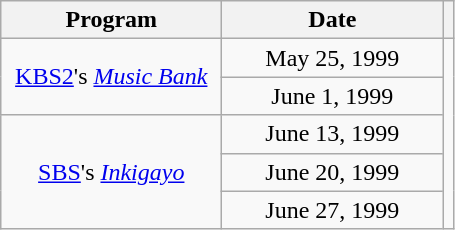<table class="wikitable" style="text-align:center">
<tr>
<th width="140">Program</th>
<th width="140">Date</th>
<th class="unsortable"></th>
</tr>
<tr>
<td rowspan="2"><a href='#'>KBS2</a>'s <a href='#'><em>Music Bank</em></a></td>
<td>May 25, 1999</td>
<td rowspan="5"></td>
</tr>
<tr>
<td>June 1, 1999</td>
</tr>
<tr>
<td rowspan="3"><a href='#'>SBS</a>'s <em><a href='#'>Inkigayo</a></em></td>
<td>June 13, 1999</td>
</tr>
<tr>
<td>June 20, 1999</td>
</tr>
<tr>
<td>June 27, 1999</td>
</tr>
</table>
